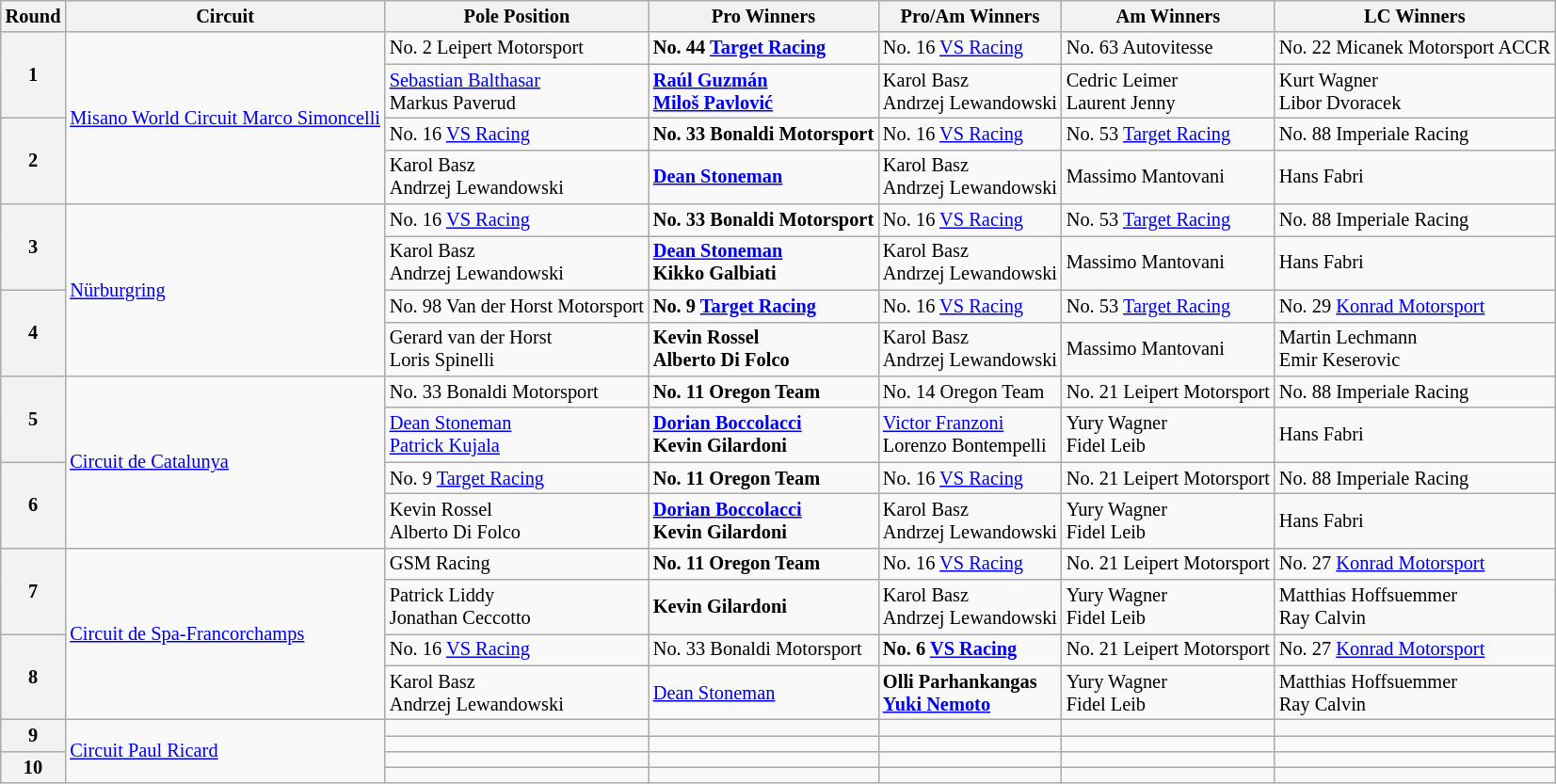<table class="wikitable" style="font-size:85%;">
<tr>
<th>Round</th>
<th>Circuit</th>
<th>Pole Position</th>
<th>Pro Winners</th>
<th>Pro/Am Winners</th>
<th>Am Winners</th>
<th>LC Winners</th>
</tr>
<tr>
<th rowspan="2">1</th>
<td rowspan="4"> <a href='#'>Misano World Circuit Marco Simoncelli</a></td>
<td> No. 2 Leipert Motorsport</td>
<td><strong> No. 44 <a href='#'>Target Racing</a></strong></td>
<td> No. 16 <a href='#'>VS Racing</a></td>
<td> No. 63 Autovitesse</td>
<td> No. 22 Micanek Motorsport ACCR</td>
</tr>
<tr>
<td> <a href='#'>Sebastian Balthasar</a><br> Markus Paverud</td>
<td><strong> <a href='#'>Raúl Guzmán</a><br> <a href='#'>Miloš Pavlović</a></strong></td>
<td> Karol Basz<br> Andrzej Lewandowski</td>
<td> Cedric Leimer<br> Laurent Jenny</td>
<td> Kurt Wagner<br> Libor Dvoracek</td>
</tr>
<tr>
<th rowspan="2">2</th>
<td> No. 16 <a href='#'>VS Racing</a></td>
<td><strong> No. 33 Bonaldi Motorsport</strong></td>
<td> No. 16 <a href='#'>VS Racing</a></td>
<td> No. 53 <a href='#'>Target Racing</a></td>
<td> No. 88 Imperiale Racing</td>
</tr>
<tr>
<td> Karol Basz<br> Andrzej Lewandowski</td>
<td><strong> <a href='#'>Dean Stoneman</a></strong></td>
<td> Karol Basz<br> Andrzej Lewandowski</td>
<td> Massimo Mantovani</td>
<td> Hans Fabri</td>
</tr>
<tr>
<th rowspan="2">3</th>
<td rowspan="4"> <a href='#'>Nürburgring</a></td>
<td> No. 16 <a href='#'>VS Racing</a></td>
<td><strong> No. 33 Bonaldi Motorsport</strong></td>
<td> No. 16 <a href='#'>VS Racing</a></td>
<td> No. 53 <a href='#'>Target Racing</a></td>
<td> No. 88 Imperiale Racing</td>
</tr>
<tr>
<td> Karol Basz<br> Andrzej Lewandowski</td>
<td><strong> <a href='#'>Dean Stoneman</a> <br> Kikko Galbiati</strong></td>
<td> Karol Basz<br> Andrzej Lewandowski</td>
<td> Massimo Mantovani</td>
<td> Hans Fabri</td>
</tr>
<tr>
<th rowspan="2">4</th>
<td> No. 98 Van der Horst Motorsport</td>
<td><strong> No. 9 <a href='#'>Target Racing</a></strong></td>
<td> No. 16 <a href='#'>VS Racing</a></td>
<td> No. 53 <a href='#'>Target Racing</a></td>
<td> No. 29 <a href='#'>Konrad Motorsport</a></td>
</tr>
<tr>
<td> Gerard van der Horst <br> Loris Spinelli</td>
<td><strong> Kevin Rossel <br> Alberto Di Folco</strong></td>
<td> Karol Basz<br> Andrzej Lewandowski</td>
<td> Massimo Mantovani</td>
<td> Martin Lechmann <br> Emir Keserovic</td>
</tr>
<tr>
<th rowspan="2">5</th>
<td rowspan="4"> <a href='#'>Circuit de Catalunya</a></td>
<td> No. 33 Bonaldi Motorsport</td>
<td><strong> No. 11 Oregon Team</strong></td>
<td> No. 14 Oregon Team</td>
<td> No. 21 Leipert Motorsport</td>
<td> No. 88 Imperiale Racing</td>
</tr>
<tr>
<td> <a href='#'>Dean Stoneman</a> <br> <a href='#'>Patrick Kujala</a></td>
<td><strong> <a href='#'>Dorian Boccolacci</a> <br> Kevin Gilardoni</strong></td>
<td> <a href='#'>Victor Franzoni</a> <br> Lorenzo Bontempelli</td>
<td> Yury Wagner <br> Fidel Leib</td>
<td> Hans Fabri</td>
</tr>
<tr>
<th rowspan="2">6</th>
<td> No. 9 <a href='#'>Target Racing</a></td>
<td><strong> No. 11 Oregon Team</strong></td>
<td> No. 16 <a href='#'>VS Racing</a></td>
<td> No. 21 Leipert Motorsport</td>
<td> No. 88 Imperiale Racing</td>
</tr>
<tr>
<td> Kevin Rossel <br> Alberto Di Folco</td>
<td><strong> <a href='#'>Dorian Boccolacci</a> <br> Kevin Gilardoni</strong></td>
<td> Karol Basz<br> Andrzej Lewandowski</td>
<td> Yury Wagner <br> Fidel Leib</td>
<td> Hans Fabri</td>
</tr>
<tr>
<th rowspan="2">7</th>
<td rowspan="4"> <a href='#'>Circuit de Spa-Francorchamps</a></td>
<td> GSM Racing</td>
<td><strong> No. 11 Oregon Team</strong></td>
<td> No. 16 <a href='#'>VS Racing</a></td>
<td> No. 21 Leipert Motorsport</td>
<td> No. 27 <a href='#'>Konrad Motorsport</a></td>
</tr>
<tr>
<td> Patrick Liddy <br> Jonathan Ceccotto</td>
<td><strong> Kevin Gilardoni</strong></td>
<td> Karol Basz<br> Andrzej Lewandowski</td>
<td> Yury Wagner <br> Fidel Leib</td>
<td> Matthias Hoffsuemmer <br> Ray Calvin</td>
</tr>
<tr>
<th rowspan="2">8</th>
<td> No. 16 <a href='#'>VS Racing</a></td>
<td> No. 33 Bonaldi Motorsport</td>
<td><strong> No. 6 <a href='#'>VS Racing</a></strong></td>
<td> No. 21 Leipert Motorsport</td>
<td> No. 27 <a href='#'>Konrad Motorsport</a></td>
</tr>
<tr>
<td> Karol Basz<br> Andrzej Lewandowski</td>
<td> <a href='#'>Dean Stoneman</a></td>
<td><strong> Olli Parhankangas<br> <a href='#'>Yuki Nemoto</a></strong></td>
<td> Yury Wagner <br> Fidel Leib</td>
<td> Matthias Hoffsuemmer <br> Ray Calvin</td>
</tr>
<tr>
<th rowspan="2">9</th>
<td rowspan="4"> <a href='#'>Circuit Paul Ricard</a></td>
<td></td>
<td></td>
<td></td>
<td></td>
<td></td>
</tr>
<tr>
<td></td>
<td></td>
<td></td>
<td></td>
<td></td>
</tr>
<tr>
<th rowspan="2">10</th>
<td></td>
<td></td>
<td></td>
<td></td>
<td></td>
</tr>
<tr>
<td></td>
<td></td>
<td></td>
<td></td>
<td></td>
</tr>
</table>
